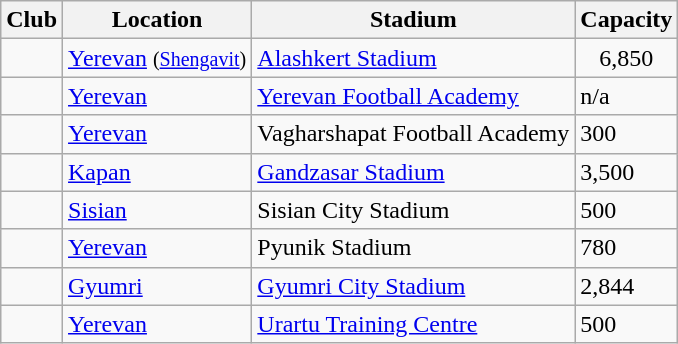<table class="wikitable sortable">
<tr>
<th>Club</th>
<th>Location</th>
<th>Stadium</th>
<th>Capacity</th>
</tr>
<tr>
<td></td>
<td><a href='#'>Yerevan</a> <small>(<a href='#'>Shengavit</a>)</small></td>
<td><a href='#'>Alashkert Stadium</a></td>
<td style="text-align:center;">6,850</td>
</tr>
<tr>
<td></td>
<td><a href='#'>Yerevan</a></td>
<td><a href='#'>Yerevan Football Academy</a></td>
<td>n/a</td>
</tr>
<tr>
<td></td>
<td><a href='#'>Yerevan</a></td>
<td>Vagharshapat Football Academy</td>
<td>300</td>
</tr>
<tr>
<td></td>
<td><a href='#'>Kapan</a></td>
<td><a href='#'>Gandzasar Stadium</a></td>
<td>3,500</td>
</tr>
<tr>
<td></td>
<td><a href='#'>Sisian</a></td>
<td>Sisian City Stadium</td>
<td>500</td>
</tr>
<tr>
<td></td>
<td><a href='#'>Yerevan</a></td>
<td>Pyunik Stadium</td>
<td>780</td>
</tr>
<tr>
<td></td>
<td><a href='#'>Gyumri</a></td>
<td><a href='#'>Gyumri City Stadium</a></td>
<td>2,844</td>
</tr>
<tr>
<td></td>
<td><a href='#'>Yerevan</a></td>
<td><a href='#'>Urartu Training Centre</a></td>
<td>500</td>
</tr>
</table>
